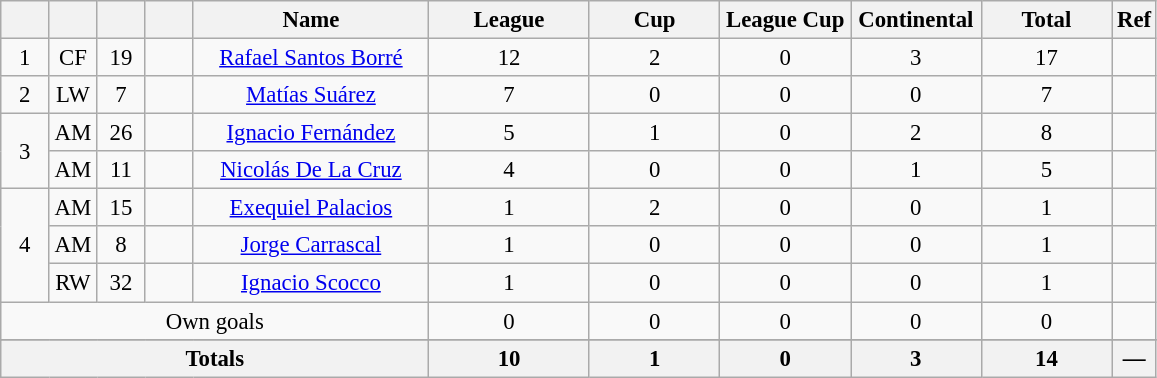<table class="wikitable sortable" style="font-size: 95%; text-align: center;">
<tr>
<th style="width:25px; background:#; color:;"></th>
<th style="width:25px; background:#; color:;"></th>
<th style="width:25px; background:#; color:;"></th>
<th style="width:25px; background:#; color:;"></th>
<th style="width:150px; background:#; color:;">Name</th>
<th style="width:100px; background:#; color:;">League</th>
<th style="width:80px; background:#; color:;">Cup</th>
<th style="width:80px; background:#; color:;">League Cup</th>
<th style="width:80px; background:#; color:;">Continental</th>
<th style="width:80px; background:#; color:;"><strong>Total</strong></th>
<th style="width:10px; background:#; color:;"><strong>Ref</strong></th>
</tr>
<tr>
<td rowspan=1>1</td>
<td>CF</td>
<td>19</td>
<td></td>
<td data-sort-value="Borré, Rafael Santos"><a href='#'>Rafael Santos Borré</a></td>
<td>12</td>
<td>2</td>
<td>0</td>
<td>3</td>
<td>17</td>
<td></td>
</tr>
<tr>
<td rowspan=1>2</td>
<td>LW</td>
<td>7</td>
<td></td>
<td data-sort-value="Suárez, Matías"><a href='#'>Matías Suárez</a></td>
<td>7</td>
<td>0</td>
<td>0</td>
<td>0</td>
<td>7</td>
<td></td>
</tr>
<tr>
<td rowspan=2>3</td>
<td>AM</td>
<td>26</td>
<td></td>
<td data-sort-value="Fernández, Ignacio"><a href='#'>Ignacio Fernández</a></td>
<td>5</td>
<td>1</td>
<td>0</td>
<td>2</td>
<td>8</td>
<td></td>
</tr>
<tr>
<td>AM</td>
<td>11</td>
<td></td>
<td data-sort-value="De La Cruz, Nicolás"><a href='#'>Nicolás De La Cruz</a></td>
<td>4</td>
<td>0</td>
<td>0</td>
<td>1</td>
<td>5</td>
<td></td>
</tr>
<tr>
<td rowspan=3>4</td>
<td>AM</td>
<td>15</td>
<td></td>
<td data-sort-value="Palacios, Exequiel"><a href='#'>Exequiel Palacios</a></td>
<td>1</td>
<td>2</td>
<td>0</td>
<td>0</td>
<td>1</td>
<td></td>
</tr>
<tr>
<td>AM</td>
<td>8</td>
<td></td>
<td data-sort-value="Carrascal, Jorge"><a href='#'>Jorge Carrascal</a></td>
<td>1</td>
<td>0</td>
<td>0</td>
<td>0</td>
<td>1</td>
<td></td>
</tr>
<tr>
<td>RW</td>
<td>32</td>
<td></td>
<td data-sort-value="Scocco, Ignacio"><a href='#'>Ignacio Scocco</a></td>
<td>1</td>
<td>0</td>
<td>0</td>
<td>0</td>
<td>1</td>
<td></td>
</tr>
<tr>
<td colspan="5">Own goals</td>
<td>0</td>
<td>0</td>
<td>0</td>
<td>0</td>
<td>0</td>
<td></td>
</tr>
<tr>
</tr>
<tr class="sortbottom">
</tr>
<tr class="sortbottom">
<th colspan=5><strong>Totals</strong></th>
<th><strong>10</strong></th>
<th><strong>1</strong></th>
<th><strong>0</strong></th>
<th><strong>3</strong></th>
<th><strong>14</strong></th>
<th><strong>—</strong></th>
</tr>
</table>
